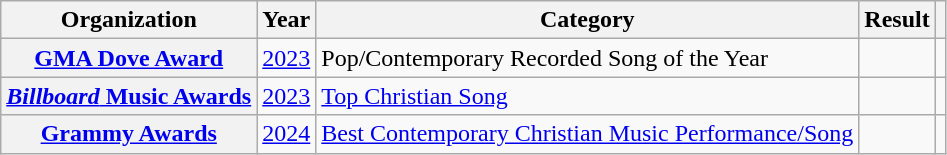<table class="wikitable sortable plainrowheaders" style="border:none; margin:0;">
<tr>
<th scope="col">Organization</th>
<th scope="col">Year</th>
<th scope="col">Category</th>
<th scope="col">Result</th>
<th class="unsortable" scope="col"></th>
</tr>
<tr>
<th scope="row"><a href='#'>GMA Dove Award</a></th>
<td><a href='#'>2023</a></td>
<td>Pop/Contemporary Recorded Song of the Year</td>
<td></td>
<td></td>
</tr>
<tr>
<th scope="row"><a href='#'><em>Billboard</em> Music Awards</a></th>
<td><a href='#'>2023</a></td>
<td><a href='#'>Top Christian Song</a></td>
<td></td>
<td></td>
</tr>
<tr>
<th scope="row"><a href='#'>Grammy Awards</a></th>
<td><a href='#'>2024</a></td>
<td><a href='#'>Best Contemporary Christian Music Performance/Song</a></td>
<td></td>
<td></td>
</tr>
</table>
